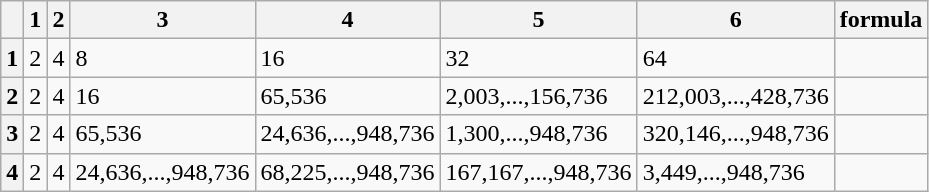<table class="wikitable">
<tr>
<th></th>
<th>1</th>
<th>2</th>
<th>3</th>
<th>4</th>
<th>5</th>
<th>6</th>
<th>formula</th>
</tr>
<tr>
<th>1</th>
<td>2</td>
<td>4</td>
<td>8</td>
<td>16</td>
<td>32</td>
<td>64</td>
<td></td>
</tr>
<tr>
<th>2</th>
<td>2</td>
<td>4</td>
<td>16</td>
<td>65,536</td>
<td>2,003,...,156,736</td>
<td>212,003,...,428,736</td>
<td></td>
</tr>
<tr>
<th>3</th>
<td>2</td>
<td>4</td>
<td>65,536</td>
<td>24,636,...,948,736</td>
<td>1,300,...,948,736</td>
<td>320,146,...,948,736</td>
<td></td>
</tr>
<tr>
<th>4</th>
<td>2</td>
<td>4</td>
<td>24,636,...,948,736</td>
<td>68,225,...,948,736</td>
<td>167,167,...,948,736</td>
<td>3,449,...,948,736</td>
<td></td>
</tr>
</table>
